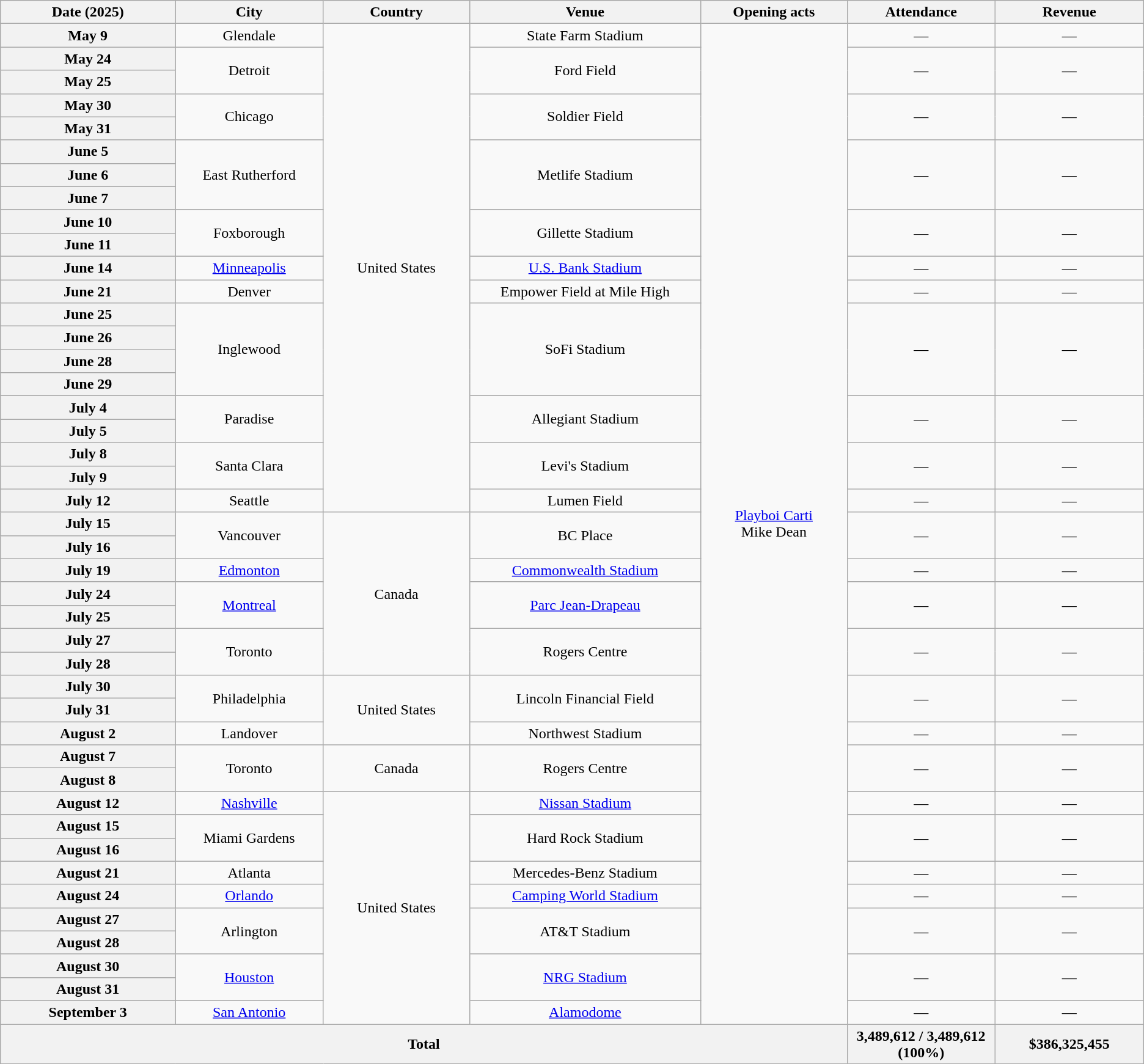<table class="wikitable plainrowheaders" style="text-align:center;">
<tr>
<th scope="col" style="width:12em;">Date (2025)</th>
<th scope="col" style="width:10em;">City</th>
<th scope="col" style="width:10em;">Country</th>
<th scope="col" style="width:16em;">Venue</th>
<th scope="col" style="width:10em;">Opening acts</th>
<th scope="col" style="width:10em;">Attendance</th>
<th scope="col" style="width:10em;">Revenue</th>
</tr>
<tr>
<th scope="row" style="text-align:center;">May 9</th>
<td>Glendale</td>
<td rowspan="21">United States</td>
<td>State Farm Stadium</td>
<td rowspan="43"><a href='#'>Playboi Carti</a> <br>Mike Dean</td>
<td>—</td>
<td>—</td>
</tr>
<tr>
<th scope="row" style="text-align:center;">May 24</th>
<td rowspan="2">Detroit</td>
<td rowspan="2">Ford Field</td>
<td rowspan="2">—</td>
<td rowspan="2">—</td>
</tr>
<tr>
<th scope="row" style="text-align:center;">May 25</th>
</tr>
<tr>
<th scope="row" style="text-align:center;">May 30</th>
<td rowspan="2">Chicago</td>
<td rowspan="2">Soldier Field</td>
<td rowspan="2">—</td>
<td rowspan="2">—</td>
</tr>
<tr>
<th scope="row" style="text-align:center;">May 31</th>
</tr>
<tr>
<th scope="row" style="text-align:center;">June 5</th>
<td rowspan="3">East Rutherford</td>
<td rowspan="3">Metlife Stadium</td>
<td rowspan="3">—</td>
<td rowspan="3">—</td>
</tr>
<tr>
<th scope="row" style="text-align:center;">June 6</th>
</tr>
<tr>
<th scope="row" style="text-align:center;">June 7</th>
</tr>
<tr>
<th scope="row" style="text-align:center;">June 10</th>
<td rowspan="2">Foxborough</td>
<td rowspan="2">Gillette Stadium</td>
<td rowspan="2">—</td>
<td rowspan="2">—</td>
</tr>
<tr>
<th scope="row" style="text-align:center;">June 11</th>
</tr>
<tr>
<th scope="row" style="text-align:center;">June 14</th>
<td><a href='#'>Minneapolis</a></td>
<td><a href='#'>U.S. Bank Stadium</a></td>
<td>—</td>
<td>—</td>
</tr>
<tr>
<th scope="row" style="text-align:center;">June 21</th>
<td>Denver</td>
<td>Empower Field at Mile High</td>
<td>—</td>
<td>—</td>
</tr>
<tr>
<th scope="row" style="text-align:center;">June 25</th>
<td rowspan="4">Inglewood</td>
<td rowspan="4">SoFi Stadium</td>
<td rowspan="4">—</td>
<td rowspan="4">—</td>
</tr>
<tr>
<th scope="row" style="text-align:center;">June 26</th>
</tr>
<tr>
<th scope="row" style="text-align:center;">June 28</th>
</tr>
<tr>
<th scope="row" style="text-align:center;">June 29</th>
</tr>
<tr>
<th scope="row" style="text-align:center;">July 4</th>
<td rowspan="2">Paradise</td>
<td rowspan="2">Allegiant Stadium</td>
<td rowspan="2">—</td>
<td rowspan="2">—</td>
</tr>
<tr>
<th scope="row" style="text-align:center;">July 5</th>
</tr>
<tr>
<th scope="row" style="text-align:center;">July 8</th>
<td rowspan="2">Santa Clara</td>
<td rowspan="2">Levi's Stadium</td>
<td rowspan="2">—</td>
<td rowspan="2">—</td>
</tr>
<tr>
<th scope="row" style="text-align:center;">July 9</th>
</tr>
<tr>
<th scope="row" style="text-align:center;">July 12</th>
<td>Seattle</td>
<td>Lumen Field</td>
<td>—</td>
<td>—</td>
</tr>
<tr>
<th scope="row" style="text-align:center;">July 15</th>
<td rowspan="2">Vancouver</td>
<td rowspan="7">Canada</td>
<td rowspan="2">BC Place</td>
<td rowspan="2">—</td>
<td rowspan="2">—</td>
</tr>
<tr>
<th scope="row" style="text-align:center;">July 16</th>
</tr>
<tr>
<th scope="row" style="text-align:center;">July 19</th>
<td><a href='#'>Edmonton</a></td>
<td><a href='#'>Commonwealth Stadium</a></td>
<td>—</td>
<td>—</td>
</tr>
<tr>
<th scope="row" style="text-align:center;">July 24</th>
<td rowspan="2"><a href='#'>Montreal</a></td>
<td rowspan="2"><a href='#'>Parc Jean-Drapeau</a></td>
<td rowspan="2">—</td>
<td rowspan="2">—</td>
</tr>
<tr>
<th scope="row" style="text-align:center;">July 25</th>
</tr>
<tr>
<th scope="row" style="text-align:center;">July 27</th>
<td rowspan="2">Toronto</td>
<td rowspan="2">Rogers Centre</td>
<td rowspan="2">—</td>
<td rowspan="2">—</td>
</tr>
<tr>
<th scope="row" style="text-align:center;">July 28</th>
</tr>
<tr>
<th scope="row" style="text-align:center;">July 30</th>
<td rowspan="2">Philadelphia</td>
<td rowspan="3">United States</td>
<td rowspan="2">Lincoln Financial Field</td>
<td rowspan="2">—</td>
<td rowspan="2">—</td>
</tr>
<tr>
<th scope="row" style="text-align:center;">July 31</th>
</tr>
<tr>
<th scope="row" style="text-align:center;">August 2</th>
<td>Landover</td>
<td>Northwest Stadium</td>
<td>—</td>
<td>—</td>
</tr>
<tr>
<th scope="row" style="text-align:center;">August 7</th>
<td rowspan="2">Toronto</td>
<td rowspan="2">Canada</td>
<td rowspan="2">Rogers Centre</td>
<td rowspan="2">—</td>
<td rowspan="2">—</td>
</tr>
<tr>
<th scope="row" style="text-align:center;">August 8</th>
</tr>
<tr>
<th scope="row" style="text-align:center;">August 12</th>
<td><a href='#'>Nashville</a></td>
<td rowspan="10">United States</td>
<td><a href='#'>Nissan Stadium</a></td>
<td>—</td>
<td>—</td>
</tr>
<tr>
<th scope="row" style="text-align:center;">August 15</th>
<td rowspan="2">Miami Gardens</td>
<td rowspan="2">Hard Rock Stadium</td>
<td rowspan="2">—</td>
<td rowspan="2">—</td>
</tr>
<tr>
<th scope="row" style="text-align:center;">August 16</th>
</tr>
<tr>
<th scope="row" style="text-align:center;">August 21</th>
<td>Atlanta</td>
<td>Mercedes-Benz Stadium</td>
<td>—</td>
<td>—</td>
</tr>
<tr>
<th scope="row" style="text-align:center;">August 24</th>
<td><a href='#'>Orlando</a></td>
<td><a href='#'>Camping World Stadium</a></td>
<td>—</td>
<td>—</td>
</tr>
<tr>
<th scope="row" style="text-align:center;">August 27</th>
<td rowspan="2">Arlington</td>
<td rowspan="2">AT&T Stadium</td>
<td rowspan="2">—</td>
<td rowspan="2">—</td>
</tr>
<tr>
<th scope="row" style="text-align:center;">August 28</th>
</tr>
<tr>
<th scope="row" style="text-align:center;">August 30</th>
<td rowspan="2"><a href='#'>Houston</a></td>
<td rowspan="2"><a href='#'>NRG Stadium</a></td>
<td rowspan="2">—</td>
<td rowspan="2">—</td>
</tr>
<tr>
<th scope="row" style="text-align:center;">August 31</th>
</tr>
<tr>
<th scope="row" style="text-align:center;">September 3</th>
<td><a href='#'>San Antonio</a></td>
<td><a href='#'>Alamodome</a></td>
<td>—</td>
<td>—</td>
</tr>
<tr>
<th colspan="5" style="text-align:center;">Total</th>
<th>3,489,612 / 3,489,612 (100%)</th>
<th>$386,325,455</th>
</tr>
</table>
